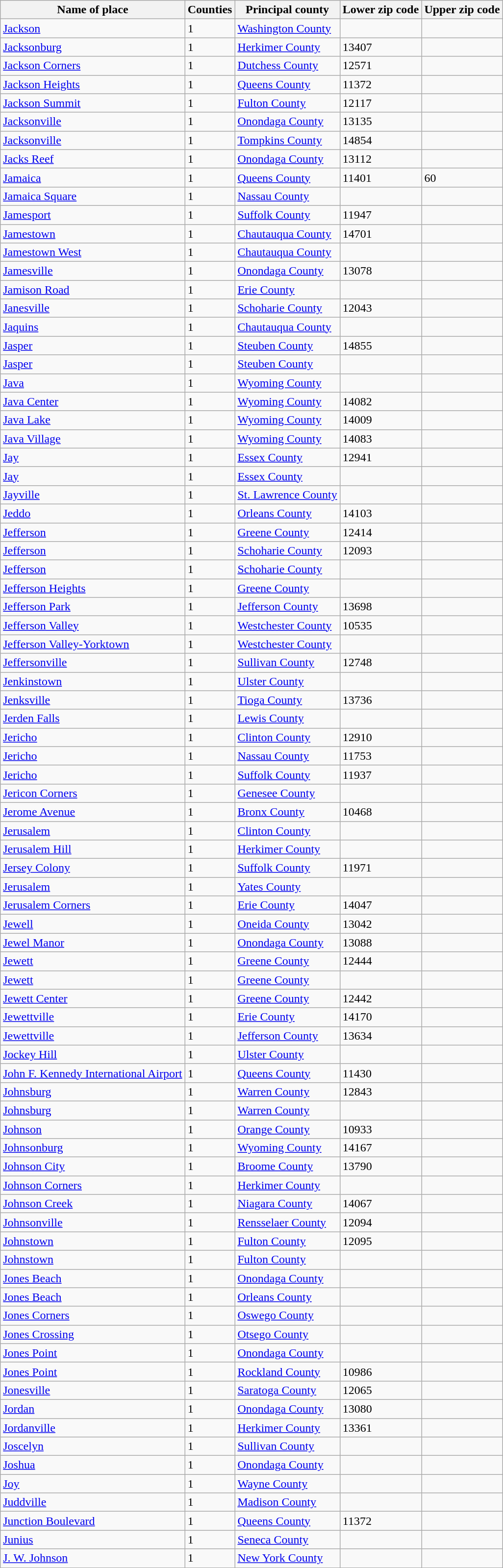<table align="center" class="wikitable">
<tr>
<th>Name of place</th>
<th>Counties</th>
<th>Principal county</th>
<th>Lower zip code</th>
<th>Upper zip code</th>
</tr>
<tr --->
<td><a href='#'>Jackson</a></td>
<td>1</td>
<td><a href='#'>Washington County</a></td>
<td> </td>
<td> </td>
</tr>
<tr --->
<td><a href='#'>Jacksonburg</a></td>
<td>1</td>
<td><a href='#'>Herkimer County</a></td>
<td>13407</td>
<td> </td>
</tr>
<tr --->
<td><a href='#'>Jackson Corners</a></td>
<td>1</td>
<td><a href='#'>Dutchess County</a></td>
<td>12571</td>
<td> </td>
</tr>
<tr --->
<td><a href='#'>Jackson Heights</a></td>
<td>1</td>
<td><a href='#'>Queens County</a></td>
<td>11372</td>
<td> </td>
</tr>
<tr --->
<td><a href='#'>Jackson Summit</a></td>
<td>1</td>
<td><a href='#'>Fulton County</a></td>
<td>12117</td>
<td> </td>
</tr>
<tr --->
<td><a href='#'>Jacksonville</a></td>
<td>1</td>
<td><a href='#'>Onondaga County</a></td>
<td>13135</td>
<td> </td>
</tr>
<tr --->
<td><a href='#'>Jacksonville</a></td>
<td>1</td>
<td><a href='#'>Tompkins County</a></td>
<td>14854</td>
<td> </td>
</tr>
<tr --->
<td><a href='#'>Jacks Reef</a></td>
<td>1</td>
<td><a href='#'>Onondaga County</a></td>
<td>13112</td>
<td> </td>
</tr>
<tr --->
<td><a href='#'>Jamaica</a></td>
<td>1</td>
<td><a href='#'>Queens County</a></td>
<td>11401</td>
<td>60</td>
</tr>
<tr --->
<td><a href='#'>Jamaica Square</a></td>
<td>1</td>
<td><a href='#'>Nassau County</a></td>
<td> </td>
<td> </td>
</tr>
<tr --->
<td><a href='#'>Jamesport</a></td>
<td>1</td>
<td><a href='#'>Suffolk County</a></td>
<td>11947</td>
<td> </td>
</tr>
<tr --->
<td><a href='#'>Jamestown</a></td>
<td>1</td>
<td><a href='#'>Chautauqua County</a></td>
<td>14701</td>
<td> </td>
</tr>
<tr --->
<td><a href='#'>Jamestown West</a></td>
<td>1</td>
<td><a href='#'>Chautauqua County</a></td>
<td> </td>
<td> </td>
</tr>
<tr --->
<td><a href='#'>Jamesville</a></td>
<td>1</td>
<td><a href='#'>Onondaga County</a></td>
<td>13078</td>
<td> </td>
</tr>
<tr --->
<td><a href='#'>Jamison Road</a></td>
<td>1</td>
<td><a href='#'>Erie County</a></td>
<td> </td>
<td> </td>
</tr>
<tr --->
<td><a href='#'>Janesville</a></td>
<td>1</td>
<td><a href='#'>Schoharie County</a></td>
<td>12043</td>
<td> </td>
</tr>
<tr --->
<td><a href='#'>Jaquins</a></td>
<td>1</td>
<td><a href='#'>Chautauqua County</a></td>
<td> </td>
<td> </td>
</tr>
<tr --->
<td><a href='#'>Jasper</a></td>
<td>1</td>
<td><a href='#'>Steuben County</a></td>
<td>14855</td>
<td> </td>
</tr>
<tr --->
<td><a href='#'>Jasper</a></td>
<td>1</td>
<td><a href='#'>Steuben County</a></td>
<td> </td>
<td> </td>
</tr>
<tr --->
<td><a href='#'>Java</a></td>
<td>1</td>
<td><a href='#'>Wyoming County</a></td>
<td> </td>
<td> </td>
</tr>
<tr --->
<td><a href='#'>Java Center</a></td>
<td>1</td>
<td><a href='#'>Wyoming County</a></td>
<td>14082</td>
<td> </td>
</tr>
<tr --->
<td><a href='#'>Java Lake</a></td>
<td>1</td>
<td><a href='#'>Wyoming County</a></td>
<td>14009</td>
<td> </td>
</tr>
<tr --->
<td><a href='#'>Java Village</a></td>
<td>1</td>
<td><a href='#'>Wyoming County</a></td>
<td>14083</td>
<td> </td>
</tr>
<tr --->
<td><a href='#'>Jay</a></td>
<td>1</td>
<td><a href='#'>Essex County</a></td>
<td>12941</td>
<td> </td>
</tr>
<tr --->
<td><a href='#'>Jay</a></td>
<td>1</td>
<td><a href='#'>Essex County</a></td>
<td> </td>
<td> </td>
</tr>
<tr --->
<td><a href='#'>Jayville</a></td>
<td>1</td>
<td><a href='#'>St. Lawrence County</a></td>
<td> </td>
<td> </td>
</tr>
<tr --->
<td><a href='#'>Jeddo</a></td>
<td>1</td>
<td><a href='#'>Orleans County</a></td>
<td>14103</td>
<td> </td>
</tr>
<tr --->
<td><a href='#'>Jefferson</a></td>
<td>1</td>
<td><a href='#'>Greene County</a></td>
<td>12414</td>
<td> </td>
</tr>
<tr --->
<td><a href='#'>Jefferson</a></td>
<td>1</td>
<td><a href='#'>Schoharie County</a></td>
<td>12093</td>
<td> </td>
</tr>
<tr --->
<td><a href='#'>Jefferson</a></td>
<td>1</td>
<td><a href='#'>Schoharie County</a></td>
<td> </td>
<td> </td>
</tr>
<tr --->
<td><a href='#'>Jefferson Heights</a></td>
<td>1</td>
<td><a href='#'>Greene County</a></td>
<td> </td>
<td> </td>
</tr>
<tr --->
<td><a href='#'>Jefferson Park</a></td>
<td>1</td>
<td><a href='#'>Jefferson County</a></td>
<td>13698</td>
<td> </td>
</tr>
<tr --->
<td><a href='#'>Jefferson Valley</a></td>
<td>1</td>
<td><a href='#'>Westchester County</a></td>
<td>10535</td>
<td> </td>
</tr>
<tr --->
<td><a href='#'>Jefferson Valley-Yorktown</a></td>
<td>1</td>
<td><a href='#'>Westchester County</a></td>
<td> </td>
<td> </td>
</tr>
<tr --->
<td><a href='#'>Jeffersonville</a></td>
<td>1</td>
<td><a href='#'>Sullivan County</a></td>
<td>12748</td>
<td> </td>
</tr>
<tr --->
<td><a href='#'>Jenkinstown</a></td>
<td>1</td>
<td><a href='#'>Ulster County</a></td>
<td> </td>
<td> </td>
</tr>
<tr --->
<td><a href='#'>Jenksville</a></td>
<td>1</td>
<td><a href='#'>Tioga County</a></td>
<td>13736</td>
<td> </td>
</tr>
<tr --->
<td><a href='#'>Jerden Falls</a></td>
<td>1</td>
<td><a href='#'>Lewis County</a></td>
<td> </td>
<td> </td>
</tr>
<tr --->
<td><a href='#'>Jericho</a></td>
<td>1</td>
<td><a href='#'>Clinton County</a></td>
<td>12910</td>
<td> </td>
</tr>
<tr --->
<td><a href='#'>Jericho</a></td>
<td>1</td>
<td><a href='#'>Nassau County</a></td>
<td>11753</td>
<td> </td>
</tr>
<tr --->
<td><a href='#'>Jericho</a></td>
<td>1</td>
<td><a href='#'>Suffolk County</a></td>
<td>11937</td>
<td> </td>
</tr>
<tr --->
<td><a href='#'>Jericon Corners</a></td>
<td>1</td>
<td><a href='#'>Genesee County</a></td>
<td> </td>
<td> </td>
</tr>
<tr --->
<td><a href='#'>Jerome Avenue</a></td>
<td>1</td>
<td><a href='#'>Bronx County</a></td>
<td>10468</td>
<td> </td>
</tr>
<tr --->
<td><a href='#'>Jerusalem</a></td>
<td>1</td>
<td><a href='#'>Clinton County</a></td>
<td> </td>
<td> </td>
</tr>
<tr --->
<td><a href='#'>Jerusalem Hill</a></td>
<td>1</td>
<td><a href='#'>Herkimer County</a></td>
<td> </td>
<td> </td>
</tr>
<tr --->
<td><a href='#'>Jersey Colony</a></td>
<td>1</td>
<td><a href='#'>Suffolk County</a></td>
<td>11971</td>
<td> </td>
</tr>
<tr --->
<td><a href='#'>Jerusalem</a></td>
<td>1</td>
<td><a href='#'>Yates County</a></td>
<td> </td>
<td> </td>
</tr>
<tr --->
<td><a href='#'>Jerusalem Corners</a></td>
<td>1</td>
<td><a href='#'>Erie County</a></td>
<td>14047</td>
<td> </td>
</tr>
<tr --->
<td><a href='#'>Jewell</a></td>
<td>1</td>
<td><a href='#'>Oneida County</a></td>
<td>13042</td>
<td> </td>
</tr>
<tr --->
<td><a href='#'>Jewel Manor</a></td>
<td>1</td>
<td><a href='#'>Onondaga County</a></td>
<td>13088</td>
<td> </td>
</tr>
<tr --->
<td><a href='#'>Jewett</a></td>
<td>1</td>
<td><a href='#'>Greene County</a></td>
<td>12444</td>
<td> </td>
</tr>
<tr --->
<td><a href='#'>Jewett</a></td>
<td>1</td>
<td><a href='#'>Greene County</a></td>
<td> </td>
<td> </td>
</tr>
<tr --->
<td><a href='#'>Jewett Center</a></td>
<td>1</td>
<td><a href='#'>Greene County</a></td>
<td>12442</td>
<td> </td>
</tr>
<tr --->
<td><a href='#'>Jewettville</a></td>
<td>1</td>
<td><a href='#'>Erie County</a></td>
<td>14170</td>
<td> </td>
</tr>
<tr --->
<td><a href='#'>Jewettville</a></td>
<td>1</td>
<td><a href='#'>Jefferson County</a></td>
<td>13634</td>
<td> </td>
</tr>
<tr --->
<td><a href='#'>Jockey Hill</a></td>
<td>1</td>
<td><a href='#'>Ulster County</a></td>
<td> </td>
<td> </td>
</tr>
<tr --->
<td><a href='#'>John F. Kennedy International Airport</a></td>
<td>1</td>
<td><a href='#'>Queens County</a></td>
<td>11430</td>
<td> </td>
</tr>
<tr --->
<td><a href='#'>Johnsburg</a></td>
<td>1</td>
<td><a href='#'>Warren County</a></td>
<td>12843</td>
<td> </td>
</tr>
<tr --->
<td><a href='#'>Johnsburg</a></td>
<td>1</td>
<td><a href='#'>Warren County</a></td>
<td> </td>
<td> </td>
</tr>
<tr --->
<td><a href='#'>Johnson</a></td>
<td>1</td>
<td><a href='#'>Orange County</a></td>
<td>10933</td>
<td> </td>
</tr>
<tr --->
<td><a href='#'>Johnsonburg</a></td>
<td>1</td>
<td><a href='#'>Wyoming County</a></td>
<td>14167</td>
<td> </td>
</tr>
<tr --->
<td><a href='#'>Johnson City</a></td>
<td>1</td>
<td><a href='#'>Broome County</a></td>
<td>13790</td>
<td> </td>
</tr>
<tr --->
<td><a href='#'>Johnson Corners</a></td>
<td>1</td>
<td><a href='#'>Herkimer County</a></td>
<td> </td>
<td> </td>
</tr>
<tr --->
<td><a href='#'>Johnson Creek</a></td>
<td>1</td>
<td><a href='#'>Niagara County</a></td>
<td>14067</td>
<td> </td>
</tr>
<tr --->
<td><a href='#'>Johnsonville</a></td>
<td>1</td>
<td><a href='#'>Rensselaer County</a></td>
<td>12094</td>
<td> </td>
</tr>
<tr --->
<td><a href='#'>Johnstown</a></td>
<td>1</td>
<td><a href='#'>Fulton County</a></td>
<td>12095</td>
<td> </td>
</tr>
<tr --->
<td><a href='#'>Johnstown</a></td>
<td>1</td>
<td><a href='#'>Fulton County</a></td>
<td> </td>
<td> </td>
</tr>
<tr --->
<td><a href='#'>Jones Beach</a></td>
<td>1</td>
<td><a href='#'>Onondaga County</a></td>
<td> </td>
<td> </td>
</tr>
<tr --->
<td><a href='#'>Jones Beach</a></td>
<td>1</td>
<td><a href='#'>Orleans County</a></td>
<td> </td>
<td> </td>
</tr>
<tr --->
<td><a href='#'>Jones Corners</a></td>
<td>1</td>
<td><a href='#'>Oswego County</a></td>
<td> </td>
<td> </td>
</tr>
<tr --->
<td><a href='#'>Jones Crossing</a></td>
<td>1</td>
<td><a href='#'>Otsego County</a></td>
<td> </td>
<td> </td>
</tr>
<tr --->
<td><a href='#'>Jones Point</a></td>
<td>1</td>
<td><a href='#'>Onondaga County</a></td>
<td> </td>
<td> </td>
</tr>
<tr --->
<td><a href='#'>Jones Point</a></td>
<td>1</td>
<td><a href='#'>Rockland County</a></td>
<td>10986</td>
<td> </td>
</tr>
<tr --->
<td><a href='#'>Jonesville</a></td>
<td>1</td>
<td><a href='#'>Saratoga County</a></td>
<td>12065</td>
<td> </td>
</tr>
<tr --->
<td><a href='#'>Jordan</a></td>
<td>1</td>
<td><a href='#'>Onondaga County</a></td>
<td>13080</td>
<td> </td>
</tr>
<tr --->
<td><a href='#'>Jordanville</a></td>
<td>1</td>
<td><a href='#'>Herkimer County</a></td>
<td>13361</td>
<td> </td>
</tr>
<tr --->
<td><a href='#'>Joscelyn</a></td>
<td>1</td>
<td><a href='#'>Sullivan County</a></td>
<td> </td>
<td> </td>
</tr>
<tr --->
<td><a href='#'>Joshua</a></td>
<td>1</td>
<td><a href='#'>Onondaga County</a></td>
<td> </td>
<td> </td>
</tr>
<tr --->
<td><a href='#'>Joy</a></td>
<td>1</td>
<td><a href='#'>Wayne County</a></td>
<td> </td>
<td> </td>
</tr>
<tr --->
<td><a href='#'>Juddville</a></td>
<td>1</td>
<td><a href='#'>Madison County</a></td>
<td> </td>
<td> </td>
</tr>
<tr --->
<td><a href='#'>Junction Boulevard</a></td>
<td>1</td>
<td><a href='#'>Queens County</a></td>
<td>11372</td>
<td> </td>
</tr>
<tr --->
<td><a href='#'>Junius</a></td>
<td>1</td>
<td><a href='#'>Seneca County</a></td>
<td> </td>
<td> </td>
</tr>
<tr --->
<td><a href='#'>J. W. Johnson</a></td>
<td>1</td>
<td><a href='#'>New York County</a></td>
<td> </td>
<td> </td>
</tr>
<tr --->
</tr>
</table>
